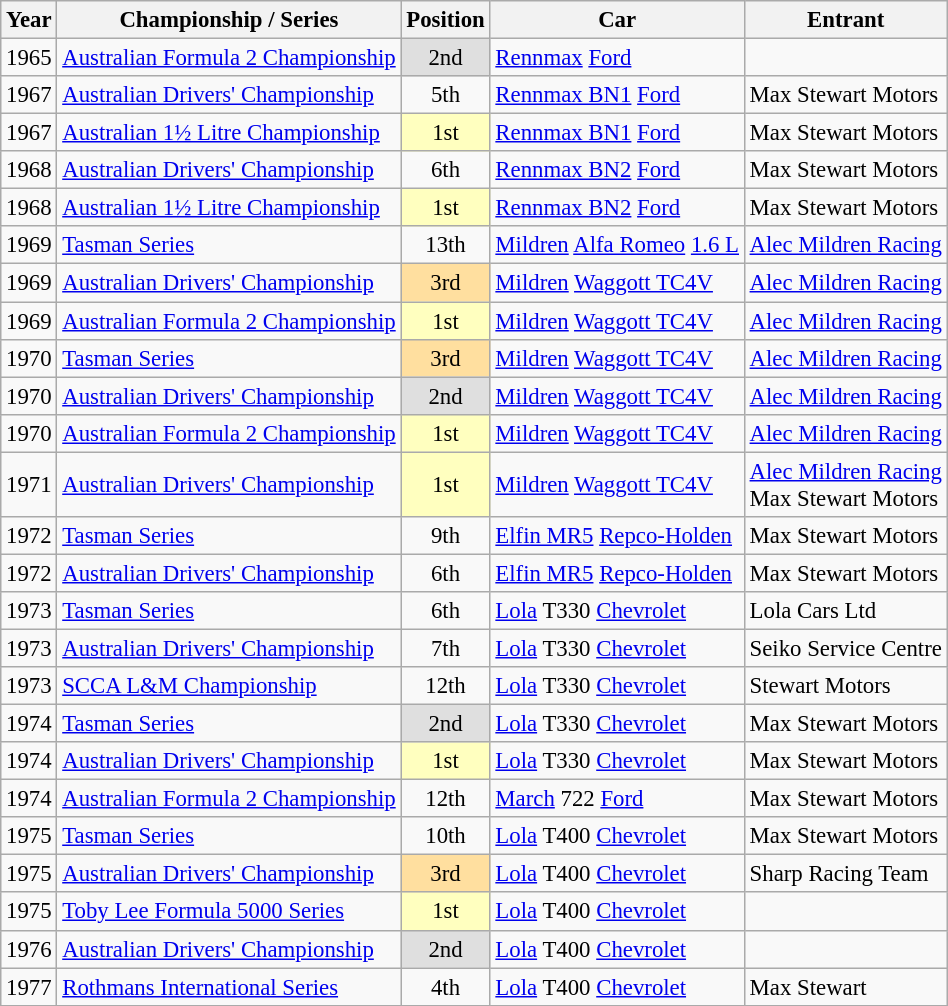<table class="wikitable" style="font-size: 95%;">
<tr>
<th>Year</th>
<th>Championship / Series</th>
<th>Position</th>
<th>Car</th>
<th>Entrant</th>
</tr>
<tr>
<td>1965</td>
<td><a href='#'>Australian Formula 2 Championship</a></td>
<td align="center" style="background:#dfdfdf;">2nd</td>
<td><a href='#'>Rennmax</a> <a href='#'>Ford</a></td>
<td></td>
</tr>
<tr>
<td>1967</td>
<td><a href='#'>Australian Drivers' Championship</a></td>
<td align="center">5th</td>
<td><a href='#'>Rennmax BN1</a> <a href='#'>Ford</a></td>
<td>Max Stewart Motors</td>
</tr>
<tr>
<td>1967</td>
<td><a href='#'>Australian 1½ Litre Championship</a></td>
<td align="center" style="background:#ffffbf;">1st</td>
<td><a href='#'>Rennmax BN1</a> <a href='#'>Ford</a></td>
<td>Max Stewart Motors</td>
</tr>
<tr>
<td>1968</td>
<td><a href='#'>Australian Drivers' Championship</a></td>
<td align="center">6th</td>
<td><a href='#'>Rennmax BN2</a> <a href='#'>Ford</a></td>
<td>Max Stewart Motors</td>
</tr>
<tr>
<td>1968</td>
<td><a href='#'>Australian 1½ Litre Championship</a></td>
<td align="center" style="background:#ffffbf;">1st</td>
<td><a href='#'>Rennmax BN2</a> <a href='#'>Ford</a></td>
<td>Max Stewart Motors</td>
</tr>
<tr>
<td>1969</td>
<td><a href='#'>Tasman Series</a></td>
<td align="center">13th</td>
<td><a href='#'>Mildren</a> <a href='#'>Alfa Romeo</a> <a href='#'>1.6 L</a></td>
<td><a href='#'>Alec Mildren Racing</a></td>
</tr>
<tr>
<td>1969</td>
<td><a href='#'>Australian Drivers' Championship</a></td>
<td align="center" style="background:#ffdf9f;">3rd</td>
<td><a href='#'>Mildren</a> <a href='#'>Waggott TC4V</a></td>
<td><a href='#'>Alec Mildren Racing</a></td>
</tr>
<tr>
<td>1969</td>
<td><a href='#'>Australian Formula 2 Championship</a></td>
<td align="center" style="background:#ffffbf;">1st</td>
<td><a href='#'>Mildren</a> <a href='#'>Waggott TC4V</a></td>
<td><a href='#'>Alec Mildren Racing</a></td>
</tr>
<tr>
<td>1970</td>
<td><a href='#'>Tasman Series</a></td>
<td align="center" style="background:#ffdf9f;">3rd</td>
<td><a href='#'>Mildren</a> <a href='#'>Waggott TC4V</a></td>
<td><a href='#'>Alec Mildren Racing</a></td>
</tr>
<tr>
<td>1970</td>
<td><a href='#'>Australian Drivers' Championship</a></td>
<td align="center" style="background:#dfdfdf;">2nd</td>
<td><a href='#'>Mildren</a> <a href='#'>Waggott TC4V</a></td>
<td><a href='#'>Alec Mildren Racing</a></td>
</tr>
<tr>
<td>1970</td>
<td><a href='#'>Australian Formula 2 Championship</a></td>
<td align="center" style="background:#ffffbf;">1st</td>
<td><a href='#'>Mildren</a> <a href='#'>Waggott TC4V</a></td>
<td><a href='#'>Alec Mildren Racing</a></td>
</tr>
<tr>
<td>1971</td>
<td><a href='#'>Australian Drivers' Championship</a></td>
<td align="center" style="background:#ffffbf;">1st</td>
<td><a href='#'>Mildren</a> <a href='#'>Waggott TC4V</a></td>
<td><a href='#'>Alec Mildren Racing</a> <br> Max Stewart Motors</td>
</tr>
<tr>
<td>1972</td>
<td><a href='#'>Tasman Series</a></td>
<td align="center">9th</td>
<td><a href='#'>Elfin MR5</a> <a href='#'>Repco-Holden</a></td>
<td>Max Stewart Motors</td>
</tr>
<tr>
<td>1972</td>
<td><a href='#'>Australian Drivers' Championship</a></td>
<td align="center">6th</td>
<td><a href='#'>Elfin MR5</a> <a href='#'>Repco-Holden</a></td>
<td>Max Stewart Motors</td>
</tr>
<tr>
<td>1973</td>
<td><a href='#'>Tasman Series</a></td>
<td align="center">6th</td>
<td><a href='#'>Lola</a> T330 <a href='#'>Chevrolet</a></td>
<td>Lola Cars Ltd</td>
</tr>
<tr>
<td>1973</td>
<td><a href='#'>Australian Drivers' Championship</a></td>
<td align="center">7th</td>
<td><a href='#'>Lola</a> T330 <a href='#'>Chevrolet</a></td>
<td>Seiko Service Centre</td>
</tr>
<tr>
<td>1973</td>
<td><a href='#'>SCCA L&M Championship</a></td>
<td align="center">12th</td>
<td><a href='#'>Lola</a> T330 <a href='#'>Chevrolet</a></td>
<td>Stewart Motors</td>
</tr>
<tr>
<td>1974</td>
<td><a href='#'>Tasman Series</a></td>
<td align="center" style="background:#dfdfdf;">2nd</td>
<td><a href='#'>Lola</a> T330 <a href='#'>Chevrolet</a></td>
<td>Max Stewart Motors</td>
</tr>
<tr>
<td>1974</td>
<td><a href='#'>Australian Drivers' Championship</a></td>
<td align="center" style="background:#ffffbf;">1st</td>
<td><a href='#'>Lola</a> T330 <a href='#'>Chevrolet</a></td>
<td>Max Stewart Motors</td>
</tr>
<tr>
<td>1974</td>
<td><a href='#'>Australian Formula 2 Championship</a></td>
<td align="center">12th</td>
<td><a href='#'>March</a> 722 <a href='#'>Ford</a></td>
<td>Max Stewart Motors</td>
</tr>
<tr>
<td>1975</td>
<td><a href='#'>Tasman Series</a></td>
<td align="center">10th</td>
<td><a href='#'>Lola</a> T400 <a href='#'>Chevrolet</a></td>
<td>Max Stewart Motors</td>
</tr>
<tr>
<td>1975</td>
<td><a href='#'>Australian Drivers' Championship</a></td>
<td align="center" style="background:#ffdf9f;">3rd</td>
<td><a href='#'>Lola</a> T400 <a href='#'>Chevrolet</a></td>
<td>Sharp Racing Team</td>
</tr>
<tr>
<td>1975</td>
<td><a href='#'>Toby Lee Formula 5000 Series</a></td>
<td align="center" style="background:#ffffbf;">1st</td>
<td><a href='#'>Lola</a> T400 <a href='#'>Chevrolet</a></td>
<td></td>
</tr>
<tr>
<td>1976</td>
<td><a href='#'>Australian Drivers' Championship</a></td>
<td align="center" style="background:#dfdfdf;">2nd</td>
<td><a href='#'>Lola</a> T400 <a href='#'>Chevrolet</a></td>
<td></td>
</tr>
<tr>
<td>1977</td>
<td><a href='#'>Rothmans International Series</a></td>
<td align="center">4th</td>
<td><a href='#'>Lola</a> T400 <a href='#'>Chevrolet</a></td>
<td>Max Stewart</td>
</tr>
<tr>
</tr>
</table>
